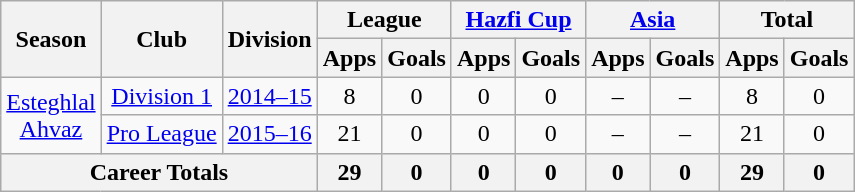<table class="wikitable" style="text-align: center;">
<tr>
<th rowspan="2">Season</th>
<th rowspan="2">Club</th>
<th rowspan="2">Division</th>
<th colspan="2">League</th>
<th colspan="2"><a href='#'>Hazfi Cup</a></th>
<th colspan="2"><a href='#'>Asia</a></th>
<th colspan="2">Total</th>
</tr>
<tr>
<th>Apps</th>
<th>Goals</th>
<th>Apps</th>
<th>Goals</th>
<th>Apps</th>
<th>Goals</th>
<th>Apps</th>
<th>Goals</th>
</tr>
<tr>
<td rowspan="2"><a href='#'>Esteghlal<br>Ahvaz</a></td>
<td><a href='#'>Division 1</a></td>
<td><a href='#'>2014–15</a></td>
<td>8</td>
<td>0</td>
<td>0</td>
<td>0</td>
<td>–</td>
<td>–</td>
<td>8</td>
<td>0</td>
</tr>
<tr>
<td><a href='#'>Pro League</a></td>
<td><a href='#'>2015–16</a></td>
<td>21</td>
<td>0</td>
<td>0</td>
<td>0</td>
<td>–</td>
<td>–</td>
<td>21</td>
<td>0</td>
</tr>
<tr>
<th colspan=3>Career Totals</th>
<th>29</th>
<th>0</th>
<th>0</th>
<th>0</th>
<th>0</th>
<th>0</th>
<th>29</th>
<th>0</th>
</tr>
</table>
